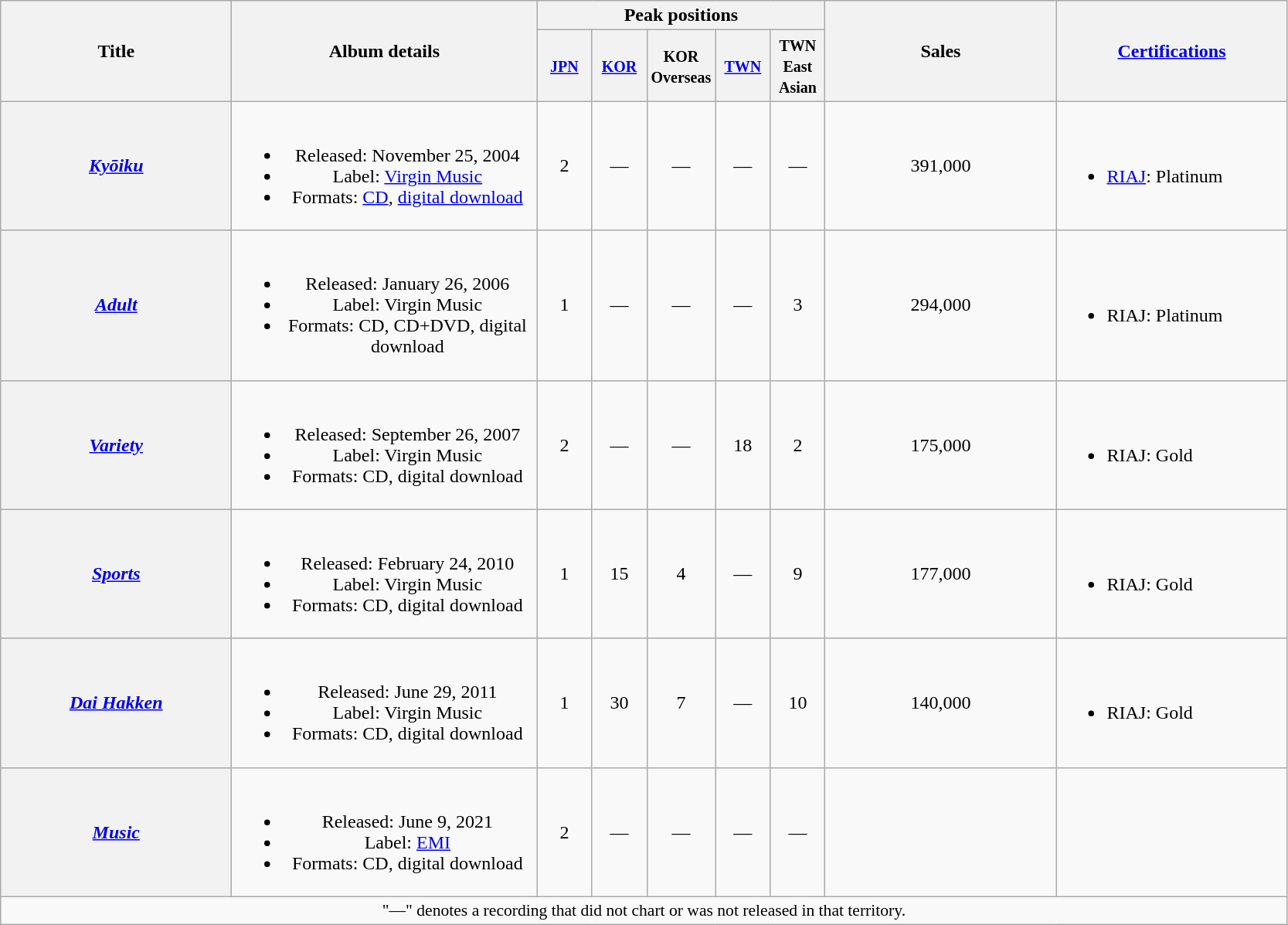<table class="wikitable plainrowheaders" style="text-align:center;">
<tr>
<th style="width:12em;" rowspan="2">Title</th>
<th style="width:16em;" rowspan="2">Album details</th>
<th colspan="5">Peak positions</th>
<th style="width:12em;" rowspan="2">Sales</th>
<th style="width:12em;" rowspan="2"><a href='#'>Certifications</a></th>
</tr>
<tr>
<th style="width:2.5em;"><small><a href='#'>JPN</a></small><br></th>
<th style="width:2.5em;"><small><a href='#'>KOR</a></small><br></th>
<th style="width:2.5em;"><small>KOR<br>Overseas</small><br></th>
<th style="width:2.5em;"><small><a href='#'>TWN</a></small><br></th>
<th style="width:2.5em;"><small>TWN East Asian</small><br></th>
</tr>
<tr>
<th scope="row"><em><a href='#'>Kyōiku</a></em></th>
<td><br><ul><li>Released: November 25, 2004</li><li>Label: <a href='#'>Virgin Music</a></li><li>Formats: <a href='#'>CD</a>, <a href='#'>digital download</a></li></ul></td>
<td>2</td>
<td>—</td>
<td>—</td>
<td>—</td>
<td>—</td>
<td>391,000</td>
<td align="left"><br><ul><li><a href='#'>RIAJ</a>: Platinum</li></ul></td>
</tr>
<tr>
<th scope="row"><em><a href='#'>Adult</a></em></th>
<td><br><ul><li>Released: January 26, 2006</li><li>Label: Virgin Music</li><li>Formats: CD, CD+DVD, digital download</li></ul></td>
<td>1</td>
<td>—</td>
<td>—</td>
<td>—</td>
<td>3</td>
<td>294,000</td>
<td align="left"><br><ul><li>RIAJ: Platinum</li></ul></td>
</tr>
<tr>
<th scope="row"><em><a href='#'>Variety</a></em></th>
<td><br><ul><li>Released: September 26, 2007</li><li>Label: Virgin Music</li><li>Formats: CD, digital download</li></ul></td>
<td>2</td>
<td>—</td>
<td>—</td>
<td>18</td>
<td>2</td>
<td>175,000</td>
<td align="left"><br><ul><li>RIAJ: Gold</li></ul></td>
</tr>
<tr>
<th scope="row"><em><a href='#'>Sports</a></em></th>
<td><br><ul><li>Released: February 24, 2010</li><li>Label: Virgin Music</li><li>Formats: CD, digital download</li></ul></td>
<td>1</td>
<td>15</td>
<td>4</td>
<td>—</td>
<td>9</td>
<td>177,000</td>
<td align="left"><br><ul><li>RIAJ: Gold</li></ul></td>
</tr>
<tr>
<th scope="row"><em><a href='#'>Dai Hakken</a></em></th>
<td><br><ul><li>Released: June 29, 2011</li><li>Label: Virgin Music</li><li>Formats: CD, digital download</li></ul></td>
<td>1</td>
<td>30</td>
<td>7</td>
<td>—</td>
<td>10</td>
<td>140,000</td>
<td align="left"><br><ul><li>RIAJ: Gold</li></ul></td>
</tr>
<tr>
<th scope="row"><em><a href='#'>Music</a></em></th>
<td><br><ul><li>Released: June 9, 2021</li><li>Label: <a href='#'>EMI</a></li><li>Formats: CD, digital download</li></ul></td>
<td>2</td>
<td>—</td>
<td>—</td>
<td>—</td>
<td>—</td>
<td></td>
<td></td>
</tr>
<tr>
<td align="center" colspan="9" style="font-size:90%">"—" denotes a recording that did not chart or was not released in that territory.</td>
</tr>
</table>
